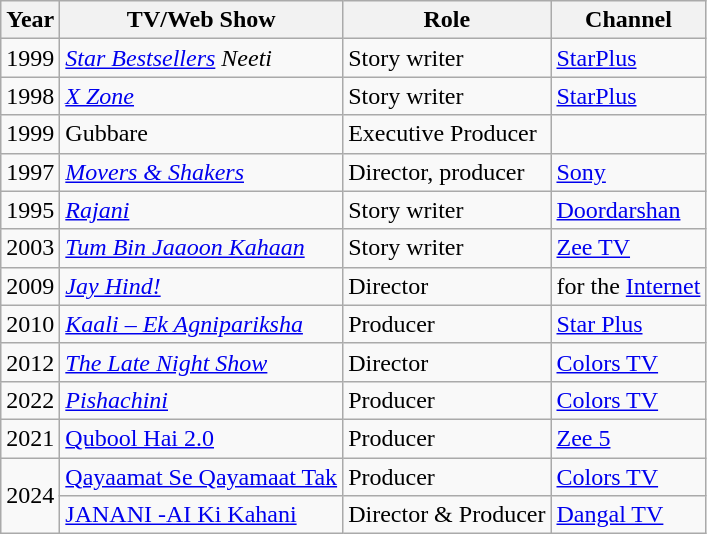<table class="wikitable sortable">
<tr>
<th>Year</th>
<th>TV/Web Show</th>
<th>Role</th>
<th>Channel</th>
</tr>
<tr>
<td>1999</td>
<td><em><a href='#'>Star Bestsellers</a></em> <em>Neeti</em></td>
<td>Story writer</td>
<td><a href='#'>StarPlus</a></td>
</tr>
<tr>
<td>1998</td>
<td><em><a href='#'>X Zone</a></em></td>
<td>Story writer</td>
<td><a href='#'>StarPlus</a></td>
</tr>
<tr>
<td>1999</td>
<td>Gubbare</td>
<td>Executive Producer</td>
<td></td>
</tr>
<tr>
<td>1997</td>
<td><em><a href='#'>Movers & Shakers</a></em></td>
<td>Director, producer</td>
<td><a href='#'>Sony</a></td>
</tr>
<tr>
<td>1995</td>
<td><em><a href='#'>Rajani</a></em></td>
<td>Story writer</td>
<td><a href='#'>Doordarshan</a></td>
</tr>
<tr>
<td>2003</td>
<td><em><a href='#'>Tum Bin Jaaoon Kahaan</a></em></td>
<td>Story writer</td>
<td><a href='#'>Zee TV</a></td>
</tr>
<tr>
<td>2009</td>
<td><em><a href='#'>Jay Hind!</a></em></td>
<td>Director</td>
<td>for the <a href='#'>Internet</a></td>
</tr>
<tr>
<td>2010</td>
<td><em><a href='#'>Kaali – Ek Agnipariksha</a></em></td>
<td>Producer</td>
<td><a href='#'>Star Plus</a></td>
</tr>
<tr>
<td>2012</td>
<td><em><a href='#'>The Late Night Show</a></em></td>
<td>Director</td>
<td><a href='#'>Colors TV</a></td>
</tr>
<tr>
<td>2022</td>
<td><em><a href='#'>Pishachini</a></em></td>
<td>Producer</td>
<td><a href='#'>Colors TV</a></td>
</tr>
<tr>
<td>2021</td>
<td><a href='#'>Qubool Hai 2.0</a></td>
<td>Producer</td>
<td><a href='#'>Zee 5</a></td>
</tr>
<tr>
<td rowspan="2">2024</td>
<td><a href='#'>Qayaamat Se Qayamaat Tak</a></td>
<td>Producer</td>
<td><a href='#'>Colors TV</a></td>
</tr>
<tr>
<td><a href='#'>JANANI -AI Ki Kahani</a></td>
<td>Director & Producer</td>
<td><a href='#'>Dangal TV</a></td>
</tr>
</table>
